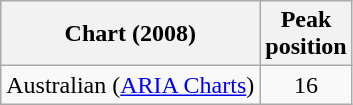<table class="wikitable">
<tr>
<th>Chart (2008)</th>
<th>Peak<br>position</th>
</tr>
<tr>
<td>Australian (<a href='#'>ARIA Charts</a>)</td>
<td align="center">16</td>
</tr>
</table>
